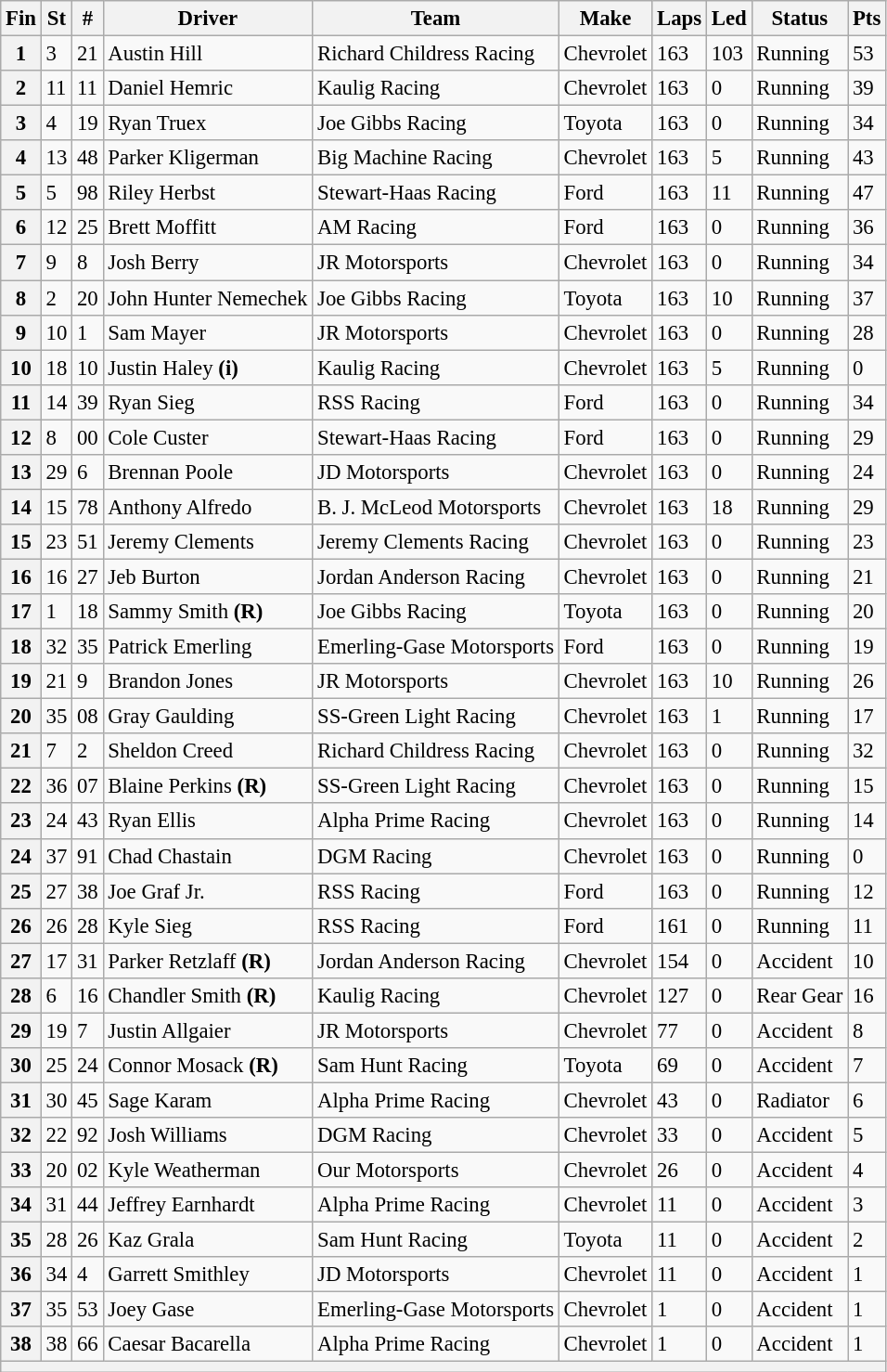<table class="wikitable" style="font-size:95%">
<tr>
<th>Fin</th>
<th>St</th>
<th>#</th>
<th>Driver</th>
<th>Team</th>
<th>Make</th>
<th>Laps</th>
<th>Led</th>
<th>Status</th>
<th>Pts</th>
</tr>
<tr>
<th>1</th>
<td>3</td>
<td>21</td>
<td>Austin Hill</td>
<td>Richard Childress Racing</td>
<td>Chevrolet</td>
<td>163</td>
<td>103</td>
<td>Running</td>
<td>53</td>
</tr>
<tr>
<th>2</th>
<td>11</td>
<td>11</td>
<td>Daniel Hemric</td>
<td>Kaulig Racing</td>
<td>Chevrolet</td>
<td>163</td>
<td>0</td>
<td>Running</td>
<td>39</td>
</tr>
<tr>
<th>3</th>
<td>4</td>
<td>19</td>
<td>Ryan Truex</td>
<td>Joe Gibbs Racing</td>
<td>Toyota</td>
<td>163</td>
<td>0</td>
<td>Running</td>
<td>34</td>
</tr>
<tr>
<th>4</th>
<td>13</td>
<td>48</td>
<td>Parker Kligerman</td>
<td>Big Machine Racing</td>
<td>Chevrolet</td>
<td>163</td>
<td>5</td>
<td>Running</td>
<td>43</td>
</tr>
<tr>
<th>5</th>
<td>5</td>
<td>98</td>
<td>Riley Herbst</td>
<td>Stewart-Haas Racing</td>
<td>Ford</td>
<td>163</td>
<td>11</td>
<td>Running</td>
<td>47</td>
</tr>
<tr>
<th>6</th>
<td>12</td>
<td>25</td>
<td>Brett Moffitt</td>
<td>AM Racing</td>
<td>Ford</td>
<td>163</td>
<td>0</td>
<td>Running</td>
<td>36</td>
</tr>
<tr>
<th>7</th>
<td>9</td>
<td>8</td>
<td>Josh Berry</td>
<td>JR Motorsports</td>
<td>Chevrolet</td>
<td>163</td>
<td>0</td>
<td>Running</td>
<td>34</td>
</tr>
<tr>
<th>8</th>
<td>2</td>
<td>20</td>
<td>John Hunter Nemechek</td>
<td>Joe Gibbs Racing</td>
<td>Toyota</td>
<td>163</td>
<td>10</td>
<td>Running</td>
<td>37</td>
</tr>
<tr>
<th>9</th>
<td>10</td>
<td>1</td>
<td>Sam Mayer</td>
<td>JR Motorsports</td>
<td>Chevrolet</td>
<td>163</td>
<td>0</td>
<td>Running</td>
<td>28</td>
</tr>
<tr>
<th>10</th>
<td>18</td>
<td>10</td>
<td>Justin Haley <strong>(i)</strong></td>
<td>Kaulig Racing</td>
<td>Chevrolet</td>
<td>163</td>
<td>5</td>
<td>Running</td>
<td>0</td>
</tr>
<tr>
<th>11</th>
<td>14</td>
<td>39</td>
<td>Ryan Sieg</td>
<td>RSS Racing</td>
<td>Ford</td>
<td>163</td>
<td>0</td>
<td>Running</td>
<td>34</td>
</tr>
<tr>
<th>12</th>
<td>8</td>
<td>00</td>
<td>Cole Custer</td>
<td>Stewart-Haas Racing</td>
<td>Ford</td>
<td>163</td>
<td>0</td>
<td>Running</td>
<td>29</td>
</tr>
<tr>
<th>13</th>
<td>29</td>
<td>6</td>
<td>Brennan Poole</td>
<td>JD Motorsports</td>
<td>Chevrolet</td>
<td>163</td>
<td>0</td>
<td>Running</td>
<td>24</td>
</tr>
<tr>
<th>14</th>
<td>15</td>
<td>78</td>
<td>Anthony Alfredo</td>
<td>B. J. McLeod Motorsports</td>
<td>Chevrolet</td>
<td>163</td>
<td>18</td>
<td>Running</td>
<td>29</td>
</tr>
<tr>
<th>15</th>
<td>23</td>
<td>51</td>
<td>Jeremy Clements</td>
<td>Jeremy Clements Racing</td>
<td>Chevrolet</td>
<td>163</td>
<td>0</td>
<td>Running</td>
<td>23</td>
</tr>
<tr>
<th>16</th>
<td>16</td>
<td>27</td>
<td>Jeb Burton</td>
<td>Jordan Anderson Racing</td>
<td>Chevrolet</td>
<td>163</td>
<td>0</td>
<td>Running</td>
<td>21</td>
</tr>
<tr>
<th>17</th>
<td>1</td>
<td>18</td>
<td>Sammy Smith <strong>(R)</strong></td>
<td>Joe Gibbs Racing</td>
<td>Toyota</td>
<td>163</td>
<td>0</td>
<td>Running</td>
<td>20</td>
</tr>
<tr>
<th>18</th>
<td>32</td>
<td>35</td>
<td>Patrick Emerling</td>
<td>Emerling-Gase Motorsports</td>
<td>Ford</td>
<td>163</td>
<td>0</td>
<td>Running</td>
<td>19</td>
</tr>
<tr>
<th>19</th>
<td>21</td>
<td>9</td>
<td>Brandon Jones</td>
<td>JR Motorsports</td>
<td>Chevrolet</td>
<td>163</td>
<td>10</td>
<td>Running</td>
<td>26</td>
</tr>
<tr>
<th>20</th>
<td>35</td>
<td>08</td>
<td>Gray Gaulding</td>
<td>SS-Green Light Racing</td>
<td>Chevrolet</td>
<td>163</td>
<td>1</td>
<td>Running</td>
<td>17</td>
</tr>
<tr>
<th>21</th>
<td>7</td>
<td>2</td>
<td>Sheldon Creed</td>
<td>Richard Childress Racing</td>
<td>Chevrolet</td>
<td>163</td>
<td>0</td>
<td>Running</td>
<td>32</td>
</tr>
<tr>
<th>22</th>
<td>36</td>
<td>07</td>
<td>Blaine Perkins <strong>(R)</strong></td>
<td>SS-Green Light Racing</td>
<td>Chevrolet</td>
<td>163</td>
<td>0</td>
<td>Running</td>
<td>15</td>
</tr>
<tr>
<th>23</th>
<td>24</td>
<td>43</td>
<td>Ryan Ellis</td>
<td>Alpha Prime Racing</td>
<td>Chevrolet</td>
<td>163</td>
<td>0</td>
<td>Running</td>
<td>14</td>
</tr>
<tr>
<th>24</th>
<td>37</td>
<td>91</td>
<td>Chad Chastain</td>
<td>DGM Racing</td>
<td>Chevrolet</td>
<td>163</td>
<td>0</td>
<td>Running</td>
<td>0</td>
</tr>
<tr>
<th>25</th>
<td>27</td>
<td>38</td>
<td>Joe Graf Jr.</td>
<td>RSS Racing</td>
<td>Ford</td>
<td>163</td>
<td>0</td>
<td>Running</td>
<td>12</td>
</tr>
<tr>
<th>26</th>
<td>26</td>
<td>28</td>
<td>Kyle Sieg</td>
<td>RSS Racing</td>
<td>Ford</td>
<td>161</td>
<td>0</td>
<td>Running</td>
<td>11</td>
</tr>
<tr>
<th>27</th>
<td>17</td>
<td>31</td>
<td>Parker Retzlaff <strong>(R)</strong></td>
<td>Jordan Anderson Racing</td>
<td>Chevrolet</td>
<td>154</td>
<td>0</td>
<td>Accident</td>
<td>10</td>
</tr>
<tr>
<th>28</th>
<td>6</td>
<td>16</td>
<td>Chandler Smith <strong>(R)</strong></td>
<td>Kaulig Racing</td>
<td>Chevrolet</td>
<td>127</td>
<td>0</td>
<td>Rear Gear</td>
<td>16</td>
</tr>
<tr>
<th>29</th>
<td>19</td>
<td>7</td>
<td>Justin Allgaier</td>
<td>JR Motorsports</td>
<td>Chevrolet</td>
<td>77</td>
<td>0</td>
<td>Accident</td>
<td>8</td>
</tr>
<tr>
<th>30</th>
<td>25</td>
<td>24</td>
<td>Connor Mosack <strong>(R)</strong></td>
<td>Sam Hunt Racing</td>
<td>Toyota</td>
<td>69</td>
<td>0</td>
<td>Accident</td>
<td>7</td>
</tr>
<tr>
<th>31</th>
<td>30</td>
<td>45</td>
<td>Sage Karam</td>
<td>Alpha Prime Racing</td>
<td>Chevrolet</td>
<td>43</td>
<td>0</td>
<td>Radiator</td>
<td>6</td>
</tr>
<tr>
<th>32</th>
<td>22</td>
<td>92</td>
<td>Josh Williams</td>
<td>DGM Racing</td>
<td>Chevrolet</td>
<td>33</td>
<td>0</td>
<td>Accident</td>
<td>5</td>
</tr>
<tr>
<th>33</th>
<td>20</td>
<td>02</td>
<td>Kyle Weatherman</td>
<td>Our Motorsports</td>
<td>Chevrolet</td>
<td>26</td>
<td>0</td>
<td>Accident</td>
<td>4</td>
</tr>
<tr>
<th>34</th>
<td>31</td>
<td>44</td>
<td>Jeffrey Earnhardt</td>
<td>Alpha Prime Racing</td>
<td>Chevrolet</td>
<td>11</td>
<td>0</td>
<td>Accident</td>
<td>3</td>
</tr>
<tr>
<th>35</th>
<td>28</td>
<td>26</td>
<td>Kaz Grala</td>
<td>Sam Hunt Racing</td>
<td>Toyota</td>
<td>11</td>
<td>0</td>
<td>Accident</td>
<td>2</td>
</tr>
<tr>
<th>36</th>
<td>34</td>
<td>4</td>
<td>Garrett Smithley</td>
<td>JD Motorsports</td>
<td>Chevrolet</td>
<td>11</td>
<td>0</td>
<td>Accident</td>
<td>1</td>
</tr>
<tr>
<th>37</th>
<td>35</td>
<td>53</td>
<td>Joey Gase</td>
<td>Emerling-Gase Motorsports</td>
<td>Chevrolet</td>
<td>1</td>
<td>0</td>
<td>Accident</td>
<td>1</td>
</tr>
<tr>
<th>38</th>
<td>38</td>
<td>66</td>
<td>Caesar Bacarella</td>
<td>Alpha Prime Racing</td>
<td>Chevrolet</td>
<td>1</td>
<td>0</td>
<td>Accident</td>
<td>1</td>
</tr>
<tr>
<th colspan="10"></th>
</tr>
</table>
